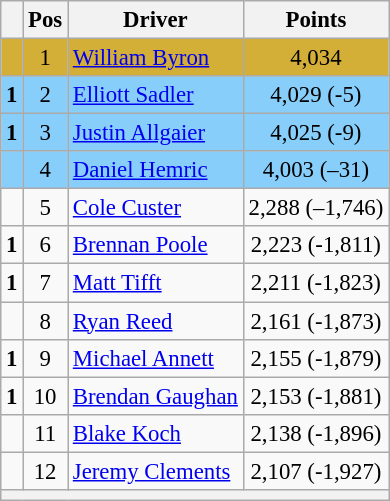<table class="wikitable" style="font-size: 95%;">
<tr>
<th></th>
<th>Pos</th>
<th>Driver</th>
<th>Points</th>
</tr>
<tr style="background:#D4AF37;">
<td align="left"></td>
<td style="text-align:center;">1</td>
<td><a href='#'>William Byron</a></td>
<td style="text-align:center;">4,034</td>
</tr>
<tr style="background:#87CEFA;">
<td align="left"> <strong>1</strong></td>
<td style="text-align:center;">2</td>
<td><a href='#'>Elliott Sadler</a></td>
<td style="text-align:center;">4,029 (-5)</td>
</tr>
<tr style="background:#87CEFA;">
<td align="left"> <strong>1</strong></td>
<td style="text-align:center;">3</td>
<td><a href='#'>Justin Allgaier</a></td>
<td style="text-align:center;">4,025 (-9)</td>
</tr>
<tr style="background:#87CEFA;">
<td align="left"></td>
<td style="text-align:center;">4</td>
<td><a href='#'>Daniel Hemric</a></td>
<td style="text-align:center;">4,003 (–31)</td>
</tr>
<tr>
<td align="left"></td>
<td style="text-align:center;">5</td>
<td><a href='#'>Cole Custer</a></td>
<td style="text-align:center;">2,288 (–1,746)</td>
</tr>
<tr>
<td align="left"> <strong>1</strong></td>
<td style="text-align:center;">6</td>
<td><a href='#'>Brennan Poole</a></td>
<td style="text-align:center;">2,223 (-1,811)</td>
</tr>
<tr>
<td align="left"> <strong>1</strong></td>
<td style="text-align:center;">7</td>
<td><a href='#'>Matt Tifft</a></td>
<td style="text-align:center;">2,211 (-1,823)</td>
</tr>
<tr>
<td align="left"></td>
<td style="text-align:center;">8</td>
<td><a href='#'>Ryan Reed</a></td>
<td style="text-align:center;">2,161 (-1,873)</td>
</tr>
<tr>
<td align="left"> <strong>1</strong></td>
<td style="text-align:center;">9</td>
<td><a href='#'>Michael Annett</a></td>
<td style="text-align:center;">2,155 (-1,879)</td>
</tr>
<tr>
<td align="left"> <strong>1</strong></td>
<td style="text-align:center;">10</td>
<td><a href='#'>Brendan Gaughan</a></td>
<td style="text-align:center;">2,153 (-1,881)</td>
</tr>
<tr>
<td align="left"></td>
<td style="text-align:center;">11</td>
<td><a href='#'>Blake Koch</a></td>
<td style="text-align:center;">2,138 (-1,896)</td>
</tr>
<tr>
<td align="left"></td>
<td style="text-align:center;">12</td>
<td><a href='#'>Jeremy Clements</a></td>
<td style="text-align:center;">2,107 (-1,927)</td>
</tr>
<tr class="sortbottom">
<th colspan="9"></th>
</tr>
</table>
